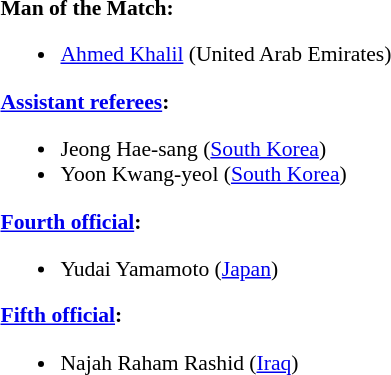<table style="width:50%; font-size:90%;">
<tr>
<td><br><strong>Man of the Match:</strong><ul><li><a href='#'>Ahmed Khalil</a> (United Arab Emirates)</li></ul><strong><a href='#'>Assistant referees</a>:</strong><ul><li>Jeong Hae-sang (<a href='#'>South Korea</a>)</li><li>Yoon Kwang-yeol (<a href='#'>South Korea</a>)</li></ul><strong><a href='#'>Fourth official</a>:</strong><ul><li>Yudai Yamamoto (<a href='#'>Japan</a>)</li></ul><strong><a href='#'>Fifth official</a>:</strong><ul><li>Najah Raham Rashid (<a href='#'>Iraq</a>)</li></ul></td>
</tr>
</table>
